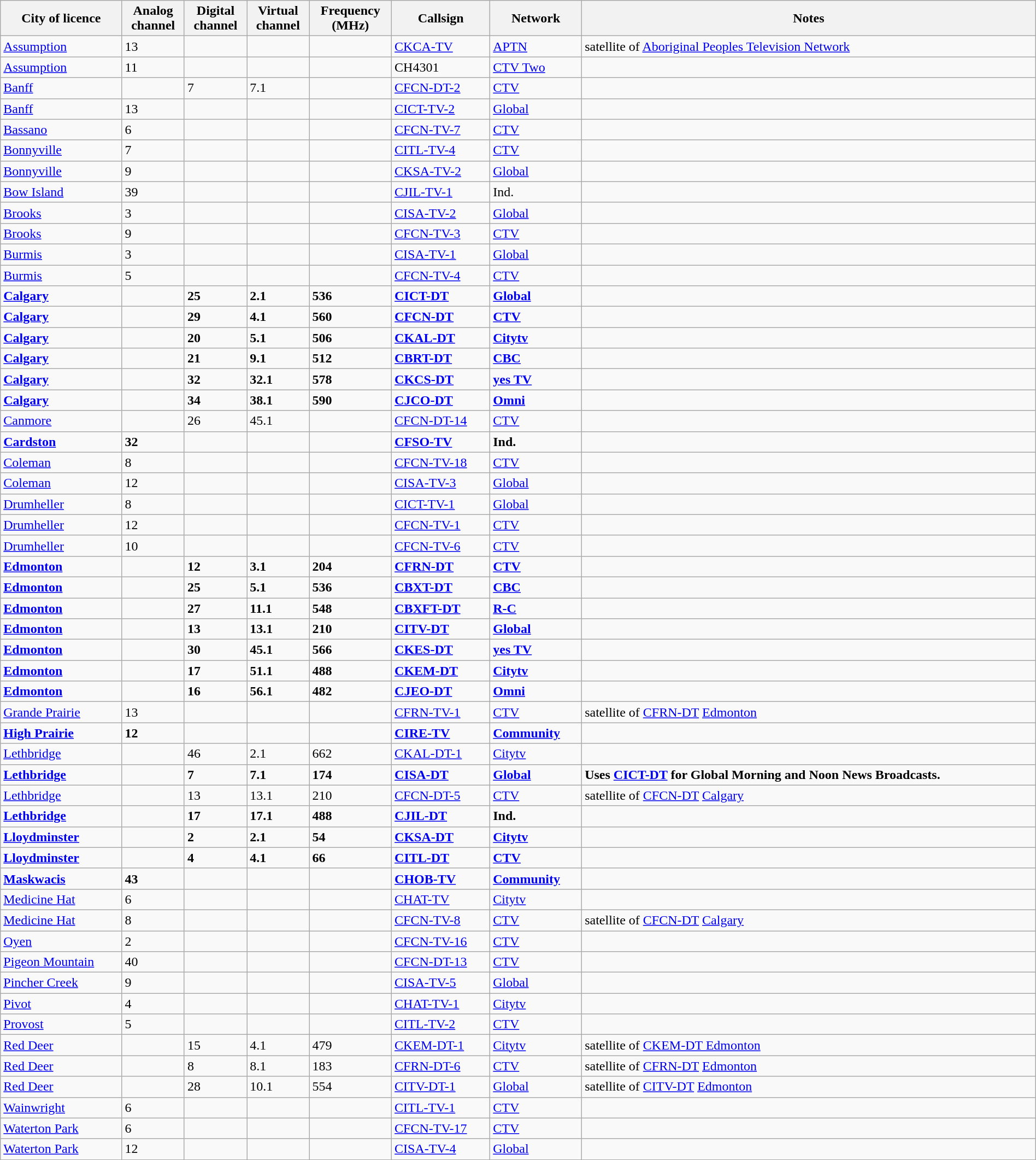<table class="sortable wikitable" width="100%">
<tr>
<th>City of licence</th>
<th>Analog<br>channel</th>
<th>Digital<br>channel</th>
<th>Virtual <br>channel</th>
<th>Frequency <br>(MHz)</th>
<th>Callsign</th>
<th>Network</th>
<th>Notes</th>
</tr>
<tr>
<td><a href='#'>Assumption</a></td>
<td>13</td>
<td></td>
<td></td>
<td></td>
<td><a href='#'>CKCA-TV</a></td>
<td><a href='#'>APTN</a></td>
<td>satellite of <a href='#'>Aboriginal Peoples Television Network</a></td>
</tr>
<tr>
<td><a href='#'>Assumption</a></td>
<td>11</td>
<td></td>
<td></td>
<td></td>
<td>CH4301</td>
<td><a href='#'>CTV Two</a></td>
<td></td>
</tr>
<tr>
<td><a href='#'>Banff</a></td>
<td></td>
<td>7</td>
<td>7.1</td>
<td></td>
<td><a href='#'>CFCN-DT-2</a></td>
<td><a href='#'>CTV</a></td>
<td></td>
</tr>
<tr>
<td><a href='#'>Banff</a></td>
<td>13</td>
<td></td>
<td></td>
<td></td>
<td><a href='#'>CICT-TV-2</a></td>
<td><a href='#'>Global</a></td>
<td></td>
</tr>
<tr>
<td><a href='#'>Bassano</a></td>
<td>6</td>
<td></td>
<td></td>
<td></td>
<td><a href='#'>CFCN-TV-7</a></td>
<td><a href='#'>CTV</a></td>
<td></td>
</tr>
<tr>
<td><a href='#'>Bonnyville</a></td>
<td>7</td>
<td></td>
<td></td>
<td></td>
<td><a href='#'>CITL-TV-4</a></td>
<td><a href='#'>CTV</a></td>
<td></td>
</tr>
<tr>
<td><a href='#'>Bonnyville</a></td>
<td>9</td>
<td></td>
<td></td>
<td></td>
<td><a href='#'>CKSA-TV-2</a></td>
<td><a href='#'>Global</a></td>
<td></td>
</tr>
<tr>
<td><a href='#'>Bow Island</a></td>
<td>39</td>
<td></td>
<td></td>
<td></td>
<td><a href='#'>CJIL-TV-1</a></td>
<td>Ind.</td>
<td></td>
</tr>
<tr>
<td><a href='#'>Brooks</a></td>
<td>3</td>
<td></td>
<td></td>
<td></td>
<td><a href='#'>CISA-TV-2</a></td>
<td><a href='#'>Global</a></td>
<td></td>
</tr>
<tr>
<td><a href='#'>Brooks</a></td>
<td>9</td>
<td></td>
<td></td>
<td></td>
<td><a href='#'>CFCN-TV-3</a></td>
<td><a href='#'>CTV</a></td>
<td></td>
</tr>
<tr>
<td><a href='#'>Burmis</a></td>
<td>3</td>
<td></td>
<td></td>
<td></td>
<td><a href='#'>CISA-TV-1</a></td>
<td><a href='#'>Global</a></td>
<td></td>
</tr>
<tr>
<td><a href='#'>Burmis</a></td>
<td>5</td>
<td></td>
<td></td>
<td></td>
<td><a href='#'>CFCN-TV-4</a></td>
<td><a href='#'>CTV</a></td>
<td></td>
</tr>
<tr style="vertical-align: top; text-align: left; font-weight: bold; ">
<td><a href='#'>Calgary</a></td>
<td></td>
<td>25</td>
<td>2.1</td>
<td>536</td>
<td><a href='#'>CICT-DT</a></td>
<td><a href='#'>Global</a></td>
<td></td>
</tr>
<tr style="vertical-align: top; text-align: left; font-weight: bold; ">
<td><a href='#'>Calgary</a></td>
<td></td>
<td>29</td>
<td>4.1</td>
<td>560</td>
<td><a href='#'>CFCN-DT</a></td>
<td><a href='#'>CTV</a></td>
<td></td>
</tr>
<tr style="vertical-align: top; text-align: left; font-weight: bold; ">
<td><a href='#'>Calgary</a></td>
<td></td>
<td>20</td>
<td>5.1</td>
<td>506</td>
<td><a href='#'>CKAL-DT</a></td>
<td><a href='#'>Citytv</a></td>
<td></td>
</tr>
<tr style="vertical-align: top; text-align: left; font-weight: bold; ">
<td><a href='#'>Calgary</a></td>
<td></td>
<td>21</td>
<td>9.1</td>
<td>512</td>
<td><a href='#'>CBRT-DT</a></td>
<td><a href='#'>CBC</a></td>
<td></td>
</tr>
<tr style="vertical-align: top; text-align: left; font-weight: bold; ">
<td><a href='#'>Calgary</a></td>
<td></td>
<td>32</td>
<td>32.1</td>
<td>578</td>
<td><a href='#'>CKCS-DT</a></td>
<td><a href='#'>yes TV</a></td>
<td></td>
</tr>
<tr style="vertical-align: top; text-align: left; font-weight: bold; ">
<td><a href='#'>Calgary</a></td>
<td></td>
<td>34</td>
<td>38.1</td>
<td>590</td>
<td><a href='#'>CJCO-DT</a></td>
<td><a href='#'>Omni</a></td>
<td></td>
</tr>
<tr>
<td><a href='#'>Canmore</a></td>
<td></td>
<td>26</td>
<td>45.1</td>
<td></td>
<td><a href='#'>CFCN-DT-14</a></td>
<td><a href='#'>CTV</a></td>
<td></td>
</tr>
<tr style="vertical-align: top; text-align: left; font-weight: bold; ">
<td><a href='#'>Cardston</a></td>
<td>32</td>
<td></td>
<td></td>
<td></td>
<td><a href='#'>CFSO-TV</a></td>
<td>Ind.</td>
<td></td>
</tr>
<tr>
<td><a href='#'>Coleman</a></td>
<td>8</td>
<td></td>
<td></td>
<td></td>
<td><a href='#'>CFCN-TV-18</a></td>
<td><a href='#'>CTV</a></td>
<td></td>
</tr>
<tr>
<td><a href='#'>Coleman</a></td>
<td>12</td>
<td></td>
<td></td>
<td></td>
<td><a href='#'>CISA-TV-3</a></td>
<td><a href='#'>Global</a></td>
<td></td>
</tr>
<tr>
<td><a href='#'>Drumheller</a></td>
<td>8</td>
<td></td>
<td></td>
<td></td>
<td><a href='#'>CICT-TV-1</a></td>
<td><a href='#'>Global</a></td>
<td></td>
</tr>
<tr>
<td><a href='#'>Drumheller</a></td>
<td>12</td>
<td></td>
<td></td>
<td></td>
<td><a href='#'>CFCN-TV-1</a></td>
<td><a href='#'>CTV</a></td>
<td></td>
</tr>
<tr>
<td><a href='#'>Drumheller</a></td>
<td>10</td>
<td></td>
<td></td>
<td></td>
<td><a href='#'>CFCN-TV-6</a></td>
<td><a href='#'>CTV</a></td>
<td></td>
</tr>
<tr style="vertical-align: top; text-align: left; font-weight: bold; ">
<td><a href='#'>Edmonton</a></td>
<td></td>
<td>12</td>
<td>3.1</td>
<td>204</td>
<td><a href='#'>CFRN-DT</a></td>
<td><a href='#'>CTV</a></td>
<td></td>
</tr>
<tr style="vertical-align: top; text-align: left; font-weight: bold; ">
<td><a href='#'>Edmonton</a></td>
<td></td>
<td>25</td>
<td>5.1</td>
<td>536</td>
<td><a href='#'>CBXT-DT</a></td>
<td><a href='#'>CBC</a></td>
<td></td>
</tr>
<tr style="vertical-align: top; text-align: left; font-weight: bold; ">
<td><a href='#'>Edmonton</a></td>
<td></td>
<td>27</td>
<td>11.1</td>
<td>548</td>
<td><a href='#'>CBXFT-DT</a></td>
<td><a href='#'>R-C</a></td>
<td></td>
</tr>
<tr style="vertical-align: top; text-align: left; font-weight: bold; ">
<td><a href='#'>Edmonton</a></td>
<td></td>
<td>13</td>
<td>13.1</td>
<td>210</td>
<td><a href='#'>CITV-DT</a></td>
<td><a href='#'>Global</a></td>
<td></td>
</tr>
<tr style="vertical-align: top; text-align: left; font-weight: bold; ">
<td><a href='#'>Edmonton</a></td>
<td></td>
<td>30</td>
<td>45.1</td>
<td>566</td>
<td><a href='#'>CKES-DT</a></td>
<td><a href='#'>yes TV</a></td>
<td></td>
</tr>
<tr style="vertical-align: top; text-align: left; font-weight: bold; ">
<td><a href='#'>Edmonton</a></td>
<td></td>
<td>17</td>
<td>51.1</td>
<td>488</td>
<td><a href='#'>CKEM-DT</a></td>
<td><a href='#'>Citytv</a></td>
<td></td>
</tr>
<tr style="vertical-align: top; text-align: left; font-weight: bold; ">
<td><a href='#'>Edmonton</a></td>
<td></td>
<td>16</td>
<td>56.1</td>
<td>482</td>
<td><a href='#'>CJEO-DT</a></td>
<td><a href='#'>Omni</a></td>
<td></td>
</tr>
<tr>
<td><a href='#'>Grande Prairie</a></td>
<td>13</td>
<td></td>
<td></td>
<td></td>
<td><a href='#'>CFRN-TV-1</a></td>
<td><a href='#'>CTV</a></td>
<td>satellite of <a href='#'>CFRN-DT</a> <a href='#'>Edmonton</a></td>
</tr>
<tr style="vertical-align: top; text-align: left; font-weight: bold; ">
<td><a href='#'>High Prairie</a></td>
<td>12</td>
<td></td>
<td></td>
<td></td>
<td><a href='#'>CIRE-TV</a></td>
<td><a href='#'>Community</a></td>
<td></td>
</tr>
<tr style="vertical-align: top; text-align: left; ">
<td><a href='#'>Lethbridge</a></td>
<td></td>
<td>46</td>
<td>2.1</td>
<td>662</td>
<td><a href='#'>CKAL-DT-1</a></td>
<td><a href='#'>Citytv</a></td>
<td></td>
</tr>
<tr style="vertical-align: top; text-align: left; font-weight: bold; ">
<td><a href='#'>Lethbridge</a></td>
<td></td>
<td>7</td>
<td>7.1</td>
<td>174</td>
<td><a href='#'>CISA-DT</a></td>
<td><a href='#'>Global</a></td>
<td>Uses <a href='#'>CICT-DT</a> for Global Morning and Noon News Broadcasts.</td>
</tr>
<tr>
<td><a href='#'>Lethbridge</a></td>
<td></td>
<td>13</td>
<td>13.1</td>
<td>210</td>
<td><a href='#'>CFCN-DT-5</a></td>
<td><a href='#'>CTV</a></td>
<td>satellite of <a href='#'>CFCN-DT</a> <a href='#'>Calgary</a></td>
</tr>
<tr style="vertical-align: top; text-align: left; font-weight: bold; ">
<td><a href='#'>Lethbridge</a></td>
<td></td>
<td>17</td>
<td>17.1</td>
<td>488</td>
<td><a href='#'>CJIL-DT</a></td>
<td>Ind.</td>
<td></td>
</tr>
<tr style="vertical-align: top; text-align: left; font-weight: bold; ">
<td><a href='#'>Lloydminster</a></td>
<td></td>
<td>2</td>
<td>2.1</td>
<td>54</td>
<td><a href='#'>CKSA-DT</a></td>
<td><a href='#'>Citytv</a></td>
<td></td>
</tr>
<tr style="vertical-align: top; text-align: left; font-weight: bold; ">
<td><a href='#'>Lloydminster</a></td>
<td></td>
<td>4</td>
<td>4.1</td>
<td>66</td>
<td><a href='#'>CITL-DT</a></td>
<td><a href='#'>CTV</a></td>
<td></td>
</tr>
<tr style="vertical-align: top; text-align: left; font-weight: bold; ">
<td><a href='#'>Maskwacis</a></td>
<td>43</td>
<td></td>
<td></td>
<td></td>
<td><a href='#'>CHOB-TV</a></td>
<td><a href='#'>Community</a></td>
<td></td>
</tr>
<tr>
<td><a href='#'>Medicine Hat</a></td>
<td>6</td>
<td></td>
<td></td>
<td></td>
<td><a href='#'>CHAT-TV</a></td>
<td><a href='#'>Citytv</a></td>
<td></td>
</tr>
<tr>
<td><a href='#'>Medicine Hat</a></td>
<td>8</td>
<td></td>
<td></td>
<td></td>
<td><a href='#'>CFCN-TV-8</a></td>
<td><a href='#'>CTV</a></td>
<td>satellite of <a href='#'>CFCN-DT</a> <a href='#'>Calgary</a></td>
</tr>
<tr>
<td><a href='#'>Oyen</a></td>
<td>2</td>
<td></td>
<td></td>
<td></td>
<td><a href='#'>CFCN-TV-16</a></td>
<td><a href='#'>CTV</a></td>
<td></td>
</tr>
<tr>
<td><a href='#'>Pigeon Mountain</a></td>
<td>40</td>
<td></td>
<td></td>
<td></td>
<td><a href='#'>CFCN-DT-13</a></td>
<td><a href='#'>CTV</a></td>
<td></td>
</tr>
<tr>
<td><a href='#'>Pincher Creek</a></td>
<td>9</td>
<td></td>
<td></td>
<td></td>
<td><a href='#'>CISA-TV-5</a></td>
<td><a href='#'>Global</a></td>
<td></td>
</tr>
<tr>
<td><a href='#'>Pivot</a></td>
<td>4</td>
<td></td>
<td></td>
<td></td>
<td><a href='#'>CHAT-TV-1</a></td>
<td><a href='#'>Citytv</a></td>
<td></td>
</tr>
<tr>
<td><a href='#'>Provost</a></td>
<td>5</td>
<td></td>
<td></td>
<td></td>
<td><a href='#'>CITL-TV-2</a></td>
<td><a href='#'>CTV</a></td>
<td></td>
</tr>
<tr>
<td><a href='#'>Red Deer</a></td>
<td></td>
<td>15</td>
<td>4.1</td>
<td>479</td>
<td><a href='#'>CKEM-DT-1</a></td>
<td><a href='#'>Citytv</a></td>
<td>satellite of <a href='#'>CKEM-DT Edmonton</a></td>
</tr>
<tr>
<td><a href='#'>Red Deer</a></td>
<td></td>
<td>8</td>
<td>8.1</td>
<td>183</td>
<td><a href='#'>CFRN-DT-6</a></td>
<td><a href='#'>CTV</a></td>
<td>satellite of <a href='#'>CFRN-DT</a> <a href='#'>Edmonton</a></td>
</tr>
<tr>
<td><a href='#'>Red Deer</a></td>
<td></td>
<td>28</td>
<td>10.1</td>
<td>554</td>
<td><a href='#'>CITV-DT-1</a></td>
<td><a href='#'>Global</a></td>
<td>satellite of <a href='#'>CITV-DT</a> <a href='#'>Edmonton</a></td>
</tr>
<tr>
<td><a href='#'>Wainwright</a></td>
<td>6</td>
<td></td>
<td></td>
<td></td>
<td><a href='#'>CITL-TV-1</a></td>
<td><a href='#'>CTV</a></td>
<td></td>
</tr>
<tr>
<td><a href='#'>Waterton Park</a></td>
<td>6</td>
<td></td>
<td></td>
<td></td>
<td><a href='#'>CFCN-TV-17</a></td>
<td><a href='#'>CTV</a></td>
<td></td>
</tr>
<tr>
<td><a href='#'>Waterton Park</a></td>
<td>12</td>
<td></td>
<td></td>
<td></td>
<td><a href='#'>CISA-TV-4</a></td>
<td><a href='#'>Global</a></td>
<td></td>
</tr>
</table>
